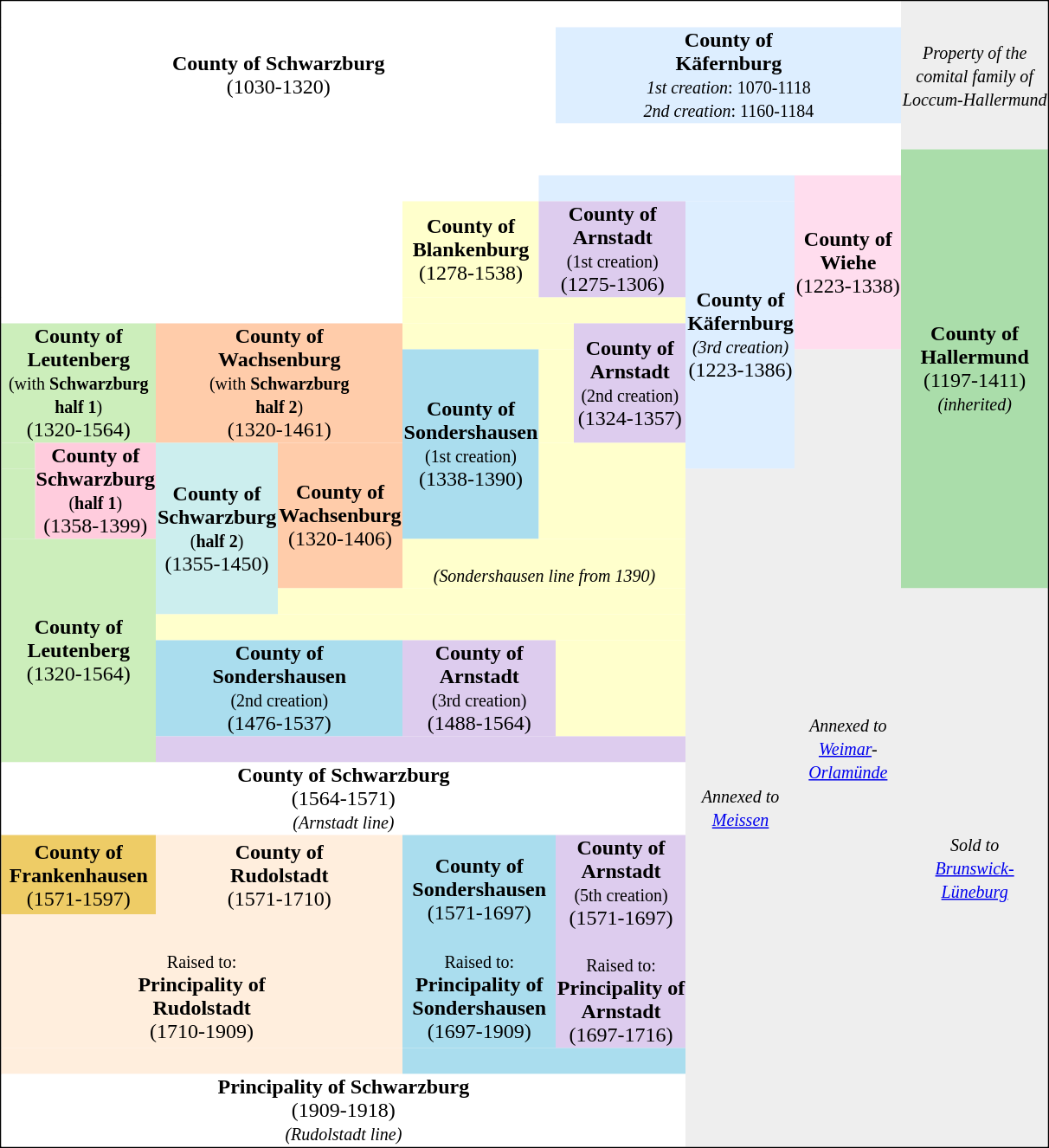<table align="center" style="border-spacing: 0px; border: 1px solid black; text-align: center;">
<tr>
<td colspan=10 style="background: #fff;">      </td>
<td colspan=1 rowspan="3" style="background: #eee;"><small><em>Property of the<br>comital family of<br>Loccum-Hallermund</em></small></td>
</tr>
<tr>
<td colspan=6 style="background: #fff;"><strong>County of Schwarzburg</strong><br>(1030-1320)</td>
<td colspan=4 style="background: #def;"><strong>County of<br>Käfernburg</strong><br><small><em>1st creation</em>: 1070-1118<br><em>2nd creation</em>: 1160-1184</small></td>
</tr>
<tr>
<td colspan=10 style="background: #fff;">      </td>
</tr>
<tr>
<td colspan=10 style="background: #fff;">      </td>
<td colspan=1 rowspan="9" style="background: #ada;"><strong>County of<br>Hallermund</strong><br>(1197-1411)<br><small><em>(inherited)</em></small></td>
</tr>
<tr>
<td colspan=5 style="background: #fff;">      </td>
<td colspan=4 style="background: #def;">      </td>
<td colspan=1 rowspan="4" style="background: #fde;"><strong>County of<br>Wiehe</strong><br>(1223-1338)</td>
</tr>
<tr>
<td colspan=4 style="background: #fff;">      </td>
<td colspan=1 style="background: #ffc;"><strong>County of<br>Blankenburg</strong><br>(1278-1538)</td>
<td colspan=3 style="background: #dce;"><strong>County of<br>Arnstadt</strong><br><small>(1st creation)</small><br>(1275-1306)</td>
<td colspan=1 rowspan="5" style="background: #def;"><strong>County of<br>Käfernburg</strong><br><small><em>(3rd creation)</em></small><br>(1223-1386)</td>
</tr>
<tr>
<td colspan=4 style="background: #fff;">      </td>
<td colspan=4 style="background: #ffc;">      </td>
</tr>
<tr>
<td colspan=2 rowspan="2" style="background: #ceb;"><strong>County of<br>Leutenberg</strong><br><small>(with <strong>Schwarzburg<br>half 1</strong>)</small><br>(1320-1564)</td>
<td colspan=2 rowspan="2" style="background: #fca;"><strong>County of<br>Wachsenburg</strong><br><small>(with <strong>Schwarzburg<br>half 2</strong>)</small><br>(1320-1461)</td>
<td colspan=3 style="background: #ffc;">      </td>
<td colspan=1 rowspan="2" style="background: #dce;"><strong>County of<br>Arnstadt</strong><br><small>(2nd creation)</small><br>(1324-1357)</td>
</tr>
<tr>
<td colspan=1 rowspan="3" style="background: #ade;"><strong>County of<br>Sondershausen</strong><br><small>(1st creation)</small><br>(1338-1390)</td>
<td colspan=2 style="background: #ffc;">      </td>
<td colspan=1 rowspan="16" style="background: #eee;"><small><em>Annexed to<br><a href='#'>Weimar</a>-<br><a href='#'>Orlamünde</a></em></small></td>
</tr>
<tr>
<td colspan=1 style="background: #ceb;">      </td>
<td colspan=1 rowspan="2" style="background: #fcd;"><strong>County of<br>Schwarzburg</strong><br><small>(<strong>half 1</strong>)</small><br>(1358-1399)</td>
<td colspan=1 rowspan="4" style="background: #cee;"><strong>County of<br>Schwarzburg</strong><br><small>(<strong>half 2</strong>)</small><br>(1355-1450)</td>
<td colspan=1 rowspan="3" style="background: #fca;"><strong>County of<br>Wachsenburg</strong><br>(1320-1406)</td>
<td colspan=3 rowspan="2" style="background: #ffc;">      </td>
</tr>
<tr>
<td colspan=1 style="background: #ceb;">      </td>
<td colspan=1 rowspan="14" style="background: #eee;"><small><em>Annexed to<br><a href='#'>Meissen</a></em></small></td>
</tr>
<tr>
<td colspan=2 rowspan="5" style="background: #ceb;"><strong>County of<br>Leutenberg</strong><br>(1320-1564)</td>
<td colspan=4 style="background: #ffc;"><br><small><em>(Sondershausen line from 1390)</em></small></td>
</tr>
<tr>
<td colspan=5 style="background: #ffc;">      </td>
<td colspan=1 rowspan="12" style="background: #eee;"><small><em>Sold to <br><a href='#'>Brunswick-<br>Lüneburg</a></em></small></td>
</tr>
<tr>
<td colspan=6 style="background: #ffc;">      </td>
</tr>
<tr>
<td colspan=2 style="background: #ade;"><strong>County of<br>Sondershausen</strong><br><small>(2nd creation)</small><br>(1476-1537)</td>
<td colspan=2 style="background: #dce;"><strong>County of<br>Arnstadt</strong><br><small>(3rd creation)</small><br>(1488-1564)</td>
<td colspan=2 style="background: #ffc;">      </td>
</tr>
<tr>
<td colspan=6 style="background: #dce;">      </td>
</tr>
<tr>
<td colspan=8 style="background: #fff;"><strong>County of Schwarzburg</strong><br>(1564-1571)<br><small><em>(Arnstadt line)</em></small></td>
</tr>
<tr>
<td colspan=2 style="background: #ec6;"><strong>County of<br>Frankenhausen</strong><br>(1571-1597)</td>
<td colspan=2 style="background: #fed;"><strong>County of<br>Rudolstadt</strong><br>(1571-1710)</td>
<td colspan=2 rowspan="2" style="background: #ade;"><strong>County of<br>Sondershausen</strong><br>(1571-1697)</td>
<td colspan=2 rowspan="3" style="background: #dce;"><strong>County of<br>Arnstadt</strong><br><small>(5th creation)</small><br>(1571-1697)<br><br><small>Raised to:</small><br><strong>Principality of<br>Arnstadt</strong><br>(1697-1716)</td>
</tr>
<tr>
<td colspan=4 style="background: #fed;">      </td>
</tr>
<tr>
<td colspan=4 style="background: #fed;"><small>Raised to:</small><br><strong>Principality of<br>Rudolstadt</strong><br>(1710-1909)</td>
<td colspan=2 style="background: #ade;"><small>Raised to:</small><br><strong>Principality of<br>Sondershausen</strong><br>(1697-1909)</td>
</tr>
<tr>
<td colspan=4 style="background: #fed;">      </td>
<td colspan=4 style="background: #ade;">      </td>
</tr>
<tr>
<td colspan=8 style="background: #fff;"><strong>Principality of Schwarzburg</strong><br>(1909-1918)<br><small><em>(Rudolstadt line)</em></small></td>
</tr>
<tr>
</tr>
</table>
